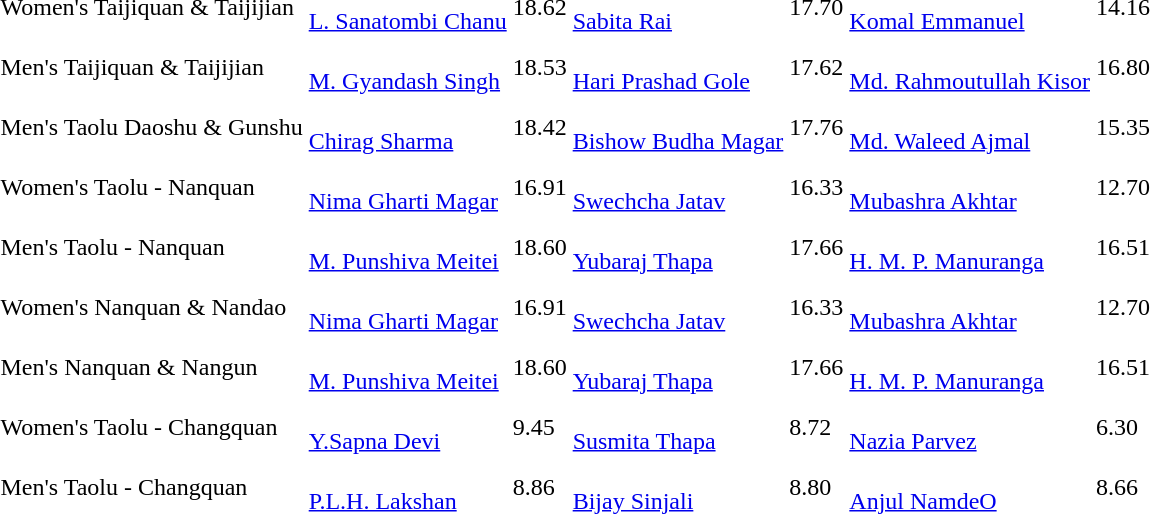<table>
<tr>
<td>Women's Taijiquan & Taijijian<br></td>
<td><br><a href='#'>L. Sanatombi Chanu</a></td>
<td>18.62</td>
<td><br><a href='#'>Sabita Rai</a></td>
<td>17.70</td>
<td><br><a href='#'>Komal Emmanuel</a></td>
<td>14.16</td>
</tr>
<tr>
<td>Men's Taijiquan & Taijijian<br></td>
<td><br><a href='#'>M. Gyandash Singh</a></td>
<td>18.53</td>
<td><br><a href='#'>Hari Prashad Gole</a></td>
<td>17.62</td>
<td><br><a href='#'>Md. Rahmoutullah Kisor</a></td>
<td>16.80</td>
</tr>
<tr>
<td>Men's Taolu Daoshu & Gunshu<br></td>
<td><br><a href='#'>Chirag Sharma</a></td>
<td>18.42</td>
<td><br><a href='#'>Bishow Budha Magar</a></td>
<td>17.76</td>
<td><br><a href='#'>Md. Waleed Ajmal</a></td>
<td>15.35</td>
</tr>
<tr>
<td>Women's Taolu - Nanquan<br></td>
<td><br><a href='#'>Nima Gharti Magar</a></td>
<td>16.91</td>
<td><br><a href='#'>Swechcha Jatav</a></td>
<td>16.33</td>
<td><br><a href='#'>Mubashra Akhtar</a></td>
<td>12.70</td>
</tr>
<tr>
<td>Men's Taolu - Nanquan<br></td>
<td><br><a href='#'>M. Punshiva Meitei</a></td>
<td>18.60</td>
<td><br><a href='#'>Yubaraj Thapa</a></td>
<td>17.66</td>
<td><br><a href='#'>H. M. P. Manuranga</a></td>
<td>16.51</td>
</tr>
<tr>
<td>Women's Nanquan & Nandao<br></td>
<td><br><a href='#'>Nima Gharti Magar</a></td>
<td>16.91</td>
<td><br><a href='#'>Swechcha Jatav</a></td>
<td>16.33</td>
<td><br><a href='#'>Mubashra Akhtar</a></td>
<td>12.70</td>
</tr>
<tr>
<td>Men's Nanquan & Nangun<br></td>
<td><br><a href='#'>M. Punshiva Meitei</a></td>
<td>18.60</td>
<td><br><a href='#'>Yubaraj Thapa</a></td>
<td>17.66</td>
<td><br><a href='#'>H. M. P. Manuranga</a></td>
<td>16.51</td>
</tr>
<tr>
<td>Women's Taolu - Changquan<br></td>
<td><br><a href='#'>Y.Sapna Devi</a></td>
<td>9.45</td>
<td><br><a href='#'>Susmita Thapa</a></td>
<td>8.72</td>
<td><br><a href='#'>Nazia Parvez</a></td>
<td>6.30</td>
</tr>
<tr>
<td>Men's Taolu - Changquan<br></td>
<td><br><a href='#'>P.L.H. Lakshan</a></td>
<td>8.86</td>
<td><br><a href='#'>Bijay Sinjali</a></td>
<td>8.80</td>
<td><br><a href='#'>Anjul NamdeO</a></td>
<td>8.66</td>
</tr>
</table>
